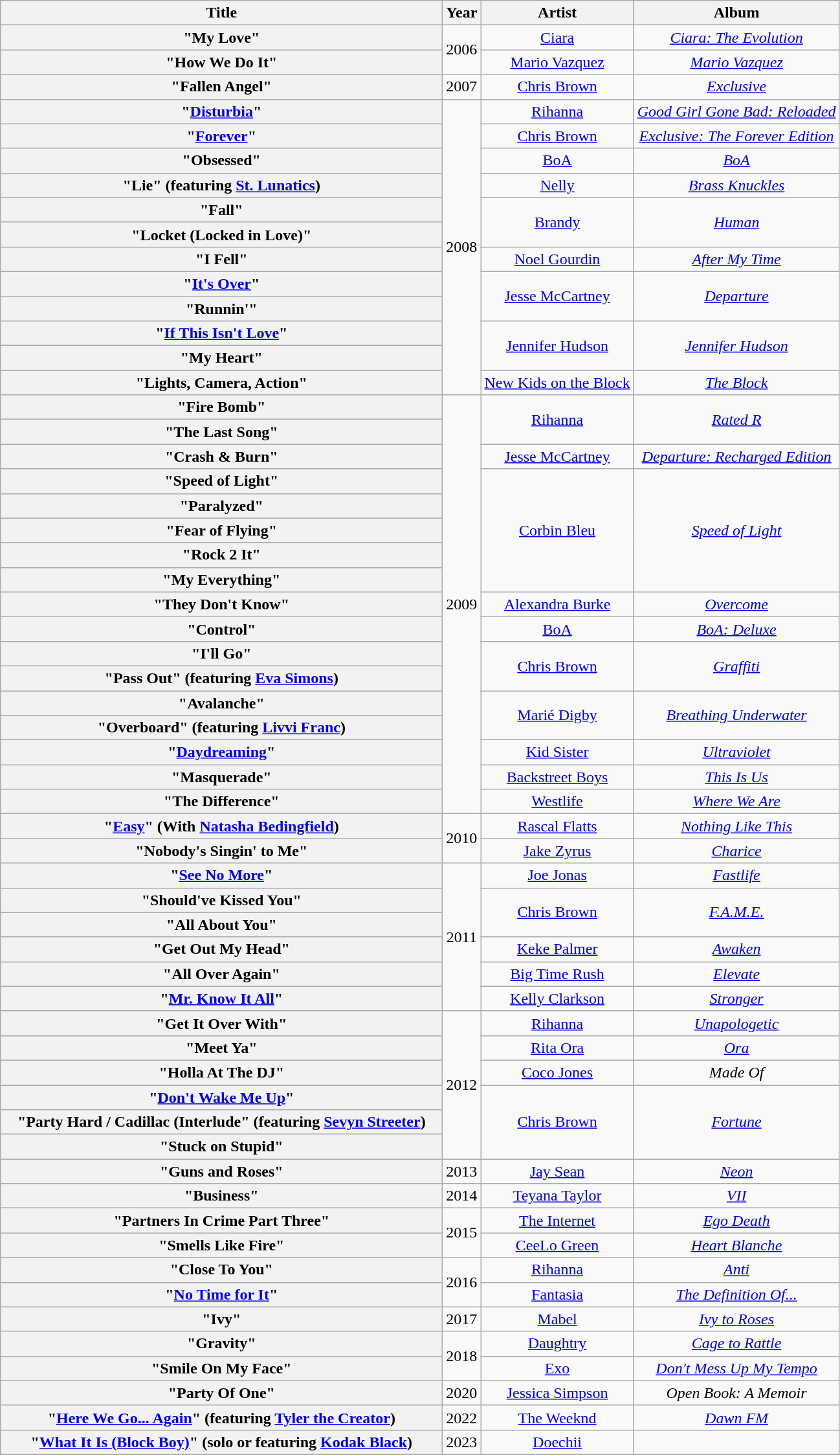<table class="wikitable plainrowheaders" style="text-align:center;">
<tr>
<th scope="col" style="width:28em;">Title</th>
<th scope="col">Year</th>
<th scope="col">Artist</th>
<th scope="col">Album</th>
</tr>
<tr>
<th scope="row">"My Love"</th>
<td rowspan="2">2006</td>
<td><a href='#'>Ciara</a></td>
<td><em><a href='#'>Ciara: The Evolution</a></em></td>
</tr>
<tr>
<th scope="row">"How We Do It"</th>
<td><a href='#'>Mario Vazquez</a></td>
<td><em><a href='#'>Mario Vazquez</a></em></td>
</tr>
<tr>
<th scope="row">"Fallen Angel"</th>
<td>2007</td>
<td><a href='#'>Chris Brown</a></td>
<td><em><a href='#'>Exclusive</a></em></td>
</tr>
<tr>
<th scope="row">"<a href='#'>Disturbia</a>"</th>
<td rowspan="12">2008</td>
<td><a href='#'>Rihanna</a></td>
<td><em><a href='#'>Good Girl Gone Bad: Reloaded</a></em></td>
</tr>
<tr>
<th scope="row">"<a href='#'>Forever</a>"</th>
<td><a href='#'>Chris Brown</a></td>
<td><em><a href='#'>Exclusive: The Forever Edition</a></em></td>
</tr>
<tr>
<th scope="row">"Obsessed"</th>
<td><a href='#'>BoA</a></td>
<td><em><a href='#'>BoA</a></em></td>
</tr>
<tr>
<th scope="row">"Lie" (featuring <a href='#'>St. Lunatics</a>)</th>
<td><a href='#'>Nelly</a></td>
<td><em><a href='#'>Brass Knuckles</a></em></td>
</tr>
<tr>
<th scope="row">"Fall"</th>
<td rowspan="2"><a href='#'>Brandy</a></td>
<td rowspan="2"><em><a href='#'>Human</a></em></td>
</tr>
<tr>
<th scope="row">"Locket (Locked in Love)"</th>
</tr>
<tr>
<th scope="row">"I Fell"</th>
<td><a href='#'>Noel Gourdin</a></td>
<td><em><a href='#'>After My Time</a></em></td>
</tr>
<tr>
<th scope="row">"<a href='#'>It's Over</a>"</th>
<td rowspan="2"><a href='#'>Jesse McCartney</a></td>
<td rowspan="2"><em><a href='#'>Departure</a></em></td>
</tr>
<tr>
<th scope="row">"Runnin'"</th>
</tr>
<tr>
<th scope="row">"<a href='#'>If This Isn't Love</a>"</th>
<td rowspan="2"><a href='#'>Jennifer Hudson</a></td>
<td rowspan="2"><em><a href='#'>Jennifer Hudson</a></em></td>
</tr>
<tr>
<th scope="row">"My Heart"</th>
</tr>
<tr>
<th scope="row">"Lights, Camera, Action" </th>
<td><a href='#'>New Kids on the Block</a></td>
<td><em><a href='#'>The Block</a></em></td>
</tr>
<tr>
<th scope="row">"Fire Bomb"</th>
<td rowspan="17">2009</td>
<td rowspan="2"><a href='#'>Rihanna</a></td>
<td rowspan="2"><em><a href='#'>Rated R</a></em></td>
</tr>
<tr>
<th scope="row">"The Last Song"</th>
</tr>
<tr>
<th scope="row">"Crash & Burn"</th>
<td><a href='#'>Jesse McCartney</a></td>
<td><em><a href='#'>Departure: Recharged Edition</a></em></td>
</tr>
<tr>
<th scope="row">"Speed of Light"</th>
<td rowspan="5"><a href='#'>Corbin Bleu</a></td>
<td rowspan="5"><em><a href='#'>Speed of Light</a></em></td>
</tr>
<tr>
<th scope="row">"Paralyzed"</th>
</tr>
<tr>
<th scope="row">"Fear of Flying"</th>
</tr>
<tr>
<th scope="row">"Rock 2 It"</th>
</tr>
<tr>
<th scope="row">"My Everything"</th>
</tr>
<tr>
<th scope="row">"They Don't Know"</th>
<td><a href='#'>Alexandra Burke</a></td>
<td><em><a href='#'>Overcome</a></em></td>
</tr>
<tr>
<th scope="row">"Control"</th>
<td><a href='#'>BoA</a></td>
<td><em><a href='#'>BoA: Deluxe</a></em></td>
</tr>
<tr>
<th scope="row">"I'll Go"</th>
<td rowspan="2"><a href='#'>Chris Brown</a></td>
<td rowspan="2"><em><a href='#'>Graffiti</a></em></td>
</tr>
<tr>
<th scope="row">"Pass Out" (featuring <a href='#'>Eva Simons</a>)</th>
</tr>
<tr>
<th scope="row">"Avalanche"</th>
<td rowspan="2"><a href='#'>Marié Digby</a></td>
<td rowspan="2"><em><a href='#'>Breathing Underwater</a></em></td>
</tr>
<tr>
<th scope="row">"Overboard" (featuring <a href='#'>Livvi Franc</a>)</th>
</tr>
<tr>
<th scope="row">"<a href='#'>Daydreaming</a>"</th>
<td><a href='#'>Kid Sister</a></td>
<td><em><a href='#'>Ultraviolet</a></em></td>
</tr>
<tr>
<th scope="row">"Masquerade"</th>
<td><a href='#'>Backstreet Boys</a></td>
<td><em><a href='#'>This Is Us</a></em></td>
</tr>
<tr>
<th scope="row">"The Difference"</th>
<td><a href='#'>Westlife</a></td>
<td><em><a href='#'>Where We Are</a></em></td>
</tr>
<tr>
<th scope="row">"<a href='#'>Easy</a>" (With <a href='#'>Natasha Bedingfield</a>)</th>
<td rowspan="2">2010</td>
<td><a href='#'>Rascal Flatts</a></td>
<td><em><a href='#'>Nothing Like This</a></em></td>
</tr>
<tr>
<th scope="row">"Nobody's Singin' to Me"</th>
<td><a href='#'>Jake Zyrus</a></td>
<td><em><a href='#'>Charice</a></em></td>
</tr>
<tr>
<th scope="row">"<a href='#'>See No More</a>"</th>
<td rowspan="6">2011</td>
<td><a href='#'>Joe Jonas</a></td>
<td><em><a href='#'>Fastlife</a></em></td>
</tr>
<tr>
<th scope="row">"Should've Kissed You"</th>
<td rowspan="2"><a href='#'>Chris Brown</a></td>
<td rowspan="2"><em><a href='#'>F.A.M.E.</a></em></td>
</tr>
<tr>
<th scope="row">"All About You"</th>
</tr>
<tr>
<th scope="row">"Get Out My Head"</th>
<td><a href='#'>Keke Palmer</a></td>
<td><em><a href='#'>Awaken</a></em></td>
</tr>
<tr>
<th scope="row">"All Over Again"</th>
<td><a href='#'>Big Time Rush</a></td>
<td><em><a href='#'>Elevate</a></em></td>
</tr>
<tr>
<th scope="row">"<a href='#'>Mr. Know It All</a>"</th>
<td><a href='#'>Kelly Clarkson</a></td>
<td><em><a href='#'>Stronger</a></em></td>
</tr>
<tr>
<th scope="row">"Get It Over With"</th>
<td rowspan="6">2012</td>
<td><a href='#'>Rihanna</a></td>
<td><em><a href='#'>Unapologetic</a></em></td>
</tr>
<tr>
<th scope="row">"Meet Ya"</th>
<td><a href='#'>Rita Ora</a></td>
<td><em><a href='#'>Ora</a></em></td>
</tr>
<tr>
<th scope="row">"Holla At The DJ"</th>
<td><a href='#'>Coco Jones</a></td>
<td><em>Made Of</em></td>
</tr>
<tr>
<th scope="row">"<a href='#'>Don't Wake Me Up</a>"</th>
<td rowspan="3"><a href='#'>Chris Brown</a></td>
<td rowspan="3"><em><a href='#'>Fortune</a></em></td>
</tr>
<tr>
<th scope="row">"Party Hard / Cadillac (Interlude" (featuring <a href='#'>Sevyn Streeter</a>)</th>
</tr>
<tr>
<th scope="row">"Stuck on Stupid"</th>
</tr>
<tr>
<th scope="row">"Guns and Roses"</th>
<td>2013</td>
<td><a href='#'>Jay Sean</a></td>
<td><em><a href='#'>Neon</a></em></td>
</tr>
<tr>
<th scope="row">"Business"</th>
<td>2014</td>
<td><a href='#'>Teyana Taylor</a></td>
<td><em><a href='#'>VII</a></em></td>
</tr>
<tr>
<th scope="row">"Partners In Crime Part Three"</th>
<td rowspan="2">2015</td>
<td><a href='#'>The Internet</a></td>
<td><em><a href='#'>Ego Death</a></em></td>
</tr>
<tr>
<th scope="row">"Smells Like Fire"</th>
<td><a href='#'>CeeLo Green</a></td>
<td><em><a href='#'>Heart Blanche</a></em></td>
</tr>
<tr>
<th scope="row">"Close To You"</th>
<td rowspan="2">2016</td>
<td><a href='#'>Rihanna</a></td>
<td><em><a href='#'>Anti</a></em></td>
</tr>
<tr>
<th scope="row">"<a href='#'>No Time for It</a>"</th>
<td><a href='#'>Fantasia</a></td>
<td><em><a href='#'>The Definition Of...</a></em></td>
</tr>
<tr>
<th scope="row">"Ivy"</th>
<td>2017</td>
<td><a href='#'>Mabel</a></td>
<td><em><a href='#'>Ivy to Roses</a></em></td>
</tr>
<tr>
<th scope="row">"Gravity"</th>
<td rowspan="2">2018</td>
<td><a href='#'>Daughtry</a></td>
<td><em><a href='#'>Cage to Rattle</a></em></td>
</tr>
<tr>
<th scope="row">"Smile On My Face"</th>
<td><a href='#'>Exo</a></td>
<td><em><a href='#'>Don't Mess Up My Tempo</a></em></td>
</tr>
<tr>
<th scope="row">"Party Of One"</th>
<td>2020</td>
<td><a href='#'>Jessica Simpson</a></td>
<td><em>Open Book: A Memoir</em></td>
</tr>
<tr>
<th scope="row">"<a href='#'>Here We Go... Again</a>" (featuring <a href='#'>Tyler the Creator</a>)</th>
<td>2022</td>
<td><a href='#'>The Weeknd</a></td>
<td><em><a href='#'>Dawn FM</a></em></td>
</tr>
<tr>
<th scope="row">"<a href='#'>What It Is (Block Boy)</a>" (solo or featuring <a href='#'>Kodak Black</a>)</th>
<td>2023</td>
<td><a href='#'>Doechii</a></td>
<td></td>
</tr>
<tr>
</tr>
</table>
